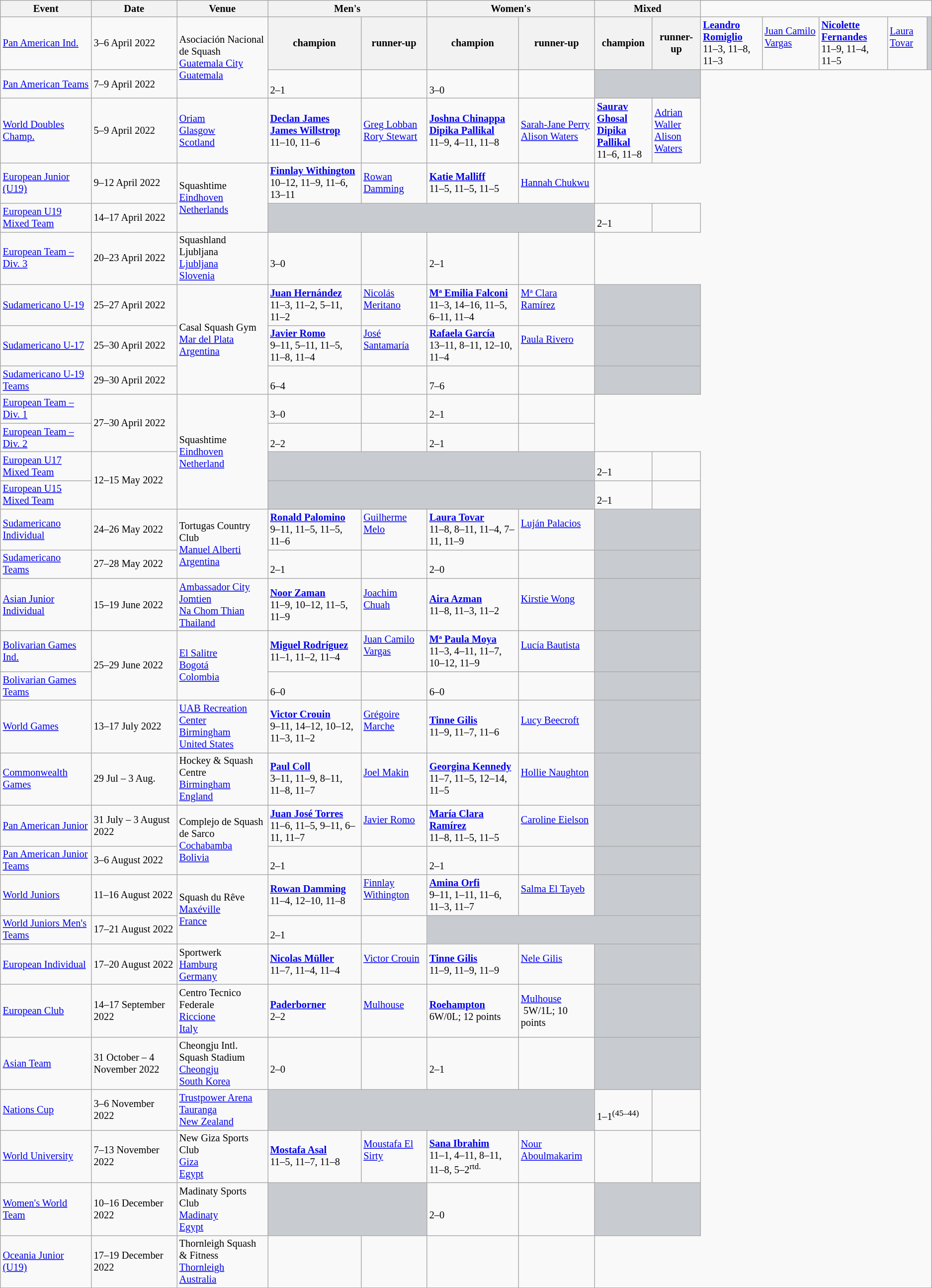<table class="wikitable sortable nowrap" style="font-size: 85%">
<tr>
<th rowspan=2>Event</th>
<th class=unsortable rowspan=2>Date</th>
<th rowspan=2>Venue</th>
<th colspan=2>Men's</th>
<th colspan=2>Women's</th>
<th colspan=2>Mixed</th>
</tr>
<tr>
<th rowspan=2>champion</th>
<th rowspan=2>runner-up</th>
<th rowspan=2>champion</th>
<th rowspan=2>runner-up</th>
<th rowspan=2>champion</th>
<th rowspan=2>runner-up</th>
</tr>
<tr>
<td><a href='#'>Pan American Ind.</a></td>
<td>3–6 April 2022</td>
<td rowspan=2>Asociación Nacional de Squash<br><a href='#'>Guatemala City</a><br><a href='#'>Guatemala</a></td>
<td><strong> <a href='#'>Leandro Romiglio</a></strong><br>11–3, 11–8, 11–3</td>
<td> <a href='#'>Juan Camilo Vargas</a><br> </td>
<td><strong> <a href='#'>Nicolette Fernandes</a></strong><br>11–9, 11–4, 11–5</td>
<td> <a href='#'>Laura Tovar</a><br> </td>
<td colspan=2 style="background:#c8ccd1"></td>
</tr>
<tr>
<td><a href='#'>Pan American Teams</a></td>
<td>7–9 April 2022</td>
<td><strong></strong><br>2–1</td>
<td><br> </td>
<td><strong></strong><br>3–0</td>
<td><br> </td>
<td colspan=2 style="background:#c8ccd1"></td>
</tr>
<tr>
<td><a href='#'>World Doubles Champ.</a></td>
<td>5–9 April 2022</td>
<td rowspan=1><a href='#'>Oriam</a><br><a href='#'>Glasgow</a><br><a href='#'>Scotland</a></td>
<td><strong> <a href='#'>Declan James</a><br> <a href='#'>James Willstrop</a></strong><br>11–10, 11–6</td>
<td> <a href='#'>Greg Lobban</a><br> <a href='#'>Rory Stewart</a></td>
<td><strong> <a href='#'>Joshna Chinappa</a><br> <a href='#'>Dipika Pallikal</a></strong><br>11–9, 4–11, 11–8</td>
<td> <a href='#'>Sarah-Jane Perry</a><br> <a href='#'>Alison Waters</a></td>
<td><strong> <a href='#'>Saurav Ghosal</a><br> <a href='#'>Dipika Pallikal</a></strong><br>11–6, 11–8</td>
<td> <a href='#'>Adrian Waller</a><br> <a href='#'>Alison Waters</a></td>
</tr>
<tr>
<td><a href='#'>European Junior (U19)</a></td>
<td>9–12 April 2022</td>
<td rowspan=2>Squashtime<br><a href='#'>Eindhoven</a><br><a href='#'>Netherlands</a></td>
<td><strong> <a href='#'>Finnlay Withington</a></strong><br>10–12, 11–9, 11–6, 13–11</td>
<td> <a href='#'>Rowan Damming</a></td>
<td><strong> <a href='#'>Katie Malliff</a></strong><br>11–5, 11–5, 11–5</td>
<td> <a href='#'>Hannah Chukwu</a></td>
</tr>
<tr>
<td><a href='#'>European U19 Mixed Team</a></td>
<td>14–17 April 2022</td>
<td colspan=4 style="background:#c8ccd1"></td>
<td><strong></strong><br>2–1</td>
<td></td>
</tr>
<tr>
<td><a href='#'>European Team – Div. 3</a></td>
<td>20–23 April 2022</td>
<td rowspan=1>Squashland Ljubljana<br><a href='#'>Ljubljana</a><br><a href='#'>Slovenia</a></td>
<td><strong></strong><br>3–0</td>
<td></td>
<td><strong></strong><br>2–1</td>
<td></td>
</tr>
<tr>
<td><a href='#'>Sudamericano U-19</a></td>
<td>25–27 April 2022</td>
<td rowspan=3>Casal Squash Gym<br><a href='#'>Mar del Plata</a><br><a href='#'>Argentina</a></td>
<td><strong> <a href='#'>Juan Hernández</a></strong><br>11–3, 11–2, 5–11, 11–2</td>
<td> <a href='#'>Nicolás Meritano</a><br> </td>
<td><strong> <a href='#'>Mª Emilia Falconi</a></strong><br>11–3, 14–16, 11–5, 6–11, 11–4</td>
<td> <a href='#'>Mª Clara Ramírez</a><br> </td>
<td colspan=2 style="background:#c8ccd1"></td>
</tr>
<tr>
<td><a href='#'>Sudamericano U-17</a></td>
<td>25–30 April 2022</td>
<td><strong> <a href='#'>Javier Romo</a></strong><br>9–11, 5–11, 11–5, 11–8, 11–4</td>
<td> <a href='#'>José Santamaría</a><br> </td>
<td><strong> <a href='#'>Rafaela García</a></strong><br>13–11, 8–11, 12–10, 11–4</td>
<td> <a href='#'>Paula Rivero</a><br> </td>
<td colspan=2 style="background:#c8ccd1"></td>
</tr>
<tr>
<td><a href='#'>Sudamericano U-19 Teams</a></td>
<td>29–30 April 2022</td>
<td><strong></strong><br>6–4</td>
<td><br></td>
<td><strong></strong><br>7–6</td>
<td><br> </td>
<td colspan=2 style="background:#c8ccd1"></td>
</tr>
<tr>
<td><a href='#'>European Team – Div. 1</a></td>
<td rowspan=2>27–30 April 2022</td>
<td rowspan=4>Squashtime<br><a href='#'>Eindhoven</a><br><a href='#'>Netherland</a></td>
<td><strong></strong><br>3–0</td>
<td></td>
<td><strong></strong><br>2–1</td>
<td></td>
</tr>
<tr>
<td><a href='#'>European Team – Div. 2</a></td>
<td><strong></strong><br>2–2</td>
<td></td>
<td><strong></strong><br>2–1</td>
<td></td>
</tr>
<tr>
<td><a href='#'>European U17 Mixed Team</a></td>
<td rowspan=2>12–15 May 2022</td>
<td colspan=4 style="background:#c8ccd1"></td>
<td><br>2–1</td>
<td></td>
</tr>
<tr>
<td><a href='#'>European U15 Mixed Team</a></td>
<td colspan=4 style="background:#c8ccd1"></td>
<td><br>2–1</td>
<td></td>
</tr>
<tr>
<td><a href='#'>Sudamericano Individual</a></td>
<td>24–26 May 2022</td>
<td rowspan=2>Tortugas Country Club<br><a href='#'>Manuel Alberti</a><br><a href='#'>Argentina</a></td>
<td><strong> <a href='#'>Ronald Palomino</a></strong><br>9–11, 11–5, 11–5, 11–6</td>
<td> <a href='#'>Guilherme Melo</a><br> </td>
<td><strong> <a href='#'>Laura Tovar</a></strong><br>11–8, 8–11, 11–4, 7–11, 11–9</td>
<td> <a href='#'>Luján Palacios</a><br> </td>
<td colspan=2 style="background:#c8ccd1"></td>
</tr>
<tr>
<td><a href='#'>Sudamericano Teams</a></td>
<td>27–28 May 2022</td>
<td><strong></strong><br>2–1</td>
<td><br> </td>
<td><strong></strong><br>2–0</td>
<td><br> </td>
<td colspan=2 style="background:#c8ccd1"></td>
</tr>
<tr>
<td><a href='#'>Asian Junior Individual</a></td>
<td>15–19 June 2022</td>
<td rowspan=1><a href='#'>Ambassador City Jomtien</a><br><a href='#'>Na Chom Thian</a><br><a href='#'>Thailand</a></td>
<td><strong> <a href='#'>Noor Zaman</a></strong><br>11–9, 10–12, 11–5, 11–9</td>
<td> <a href='#'>Joachim Chuah</a><br> </td>
<td><strong> <a href='#'>Aira Azman</a></strong><br>11–8, 11–3, 11–2</td>
<td> <a href='#'>Kirstie Wong</a><br> </td>
<td colspan=2 style="background:#c8ccd1"></td>
</tr>
<tr>
<td><a href='#'>Bolivarian Games Ind.</a></td>
<td rowspan=2>25–29 June 2022</td>
<td rowspan=2><a href='#'>El Salitre</a><br><a href='#'>Bogotá</a><br><a href='#'>Colombia</a></td>
<td><strong> <a href='#'>Miguel Rodríguez</a></strong><br>11–1, 11–2, 11–4</td>
<td> <a href='#'>Juan Camilo Vargas</a><br> </td>
<td><strong> <a href='#'>Mª Paula Moya</a></strong><br>11–3, 4–11, 11–7, 10–12, 11–9</td>
<td> <a href='#'>Lucía Bautista</a><br> </td>
<td colspan=2 style="background:#c8ccd1"></td>
</tr>
<tr>
<td><a href='#'>Bolivarian Games Teams</a></td>
<td><strong></strong><br>6–0</td>
<td><br> </td>
<td><strong></strong><br>6–0</td>
<td><br> </td>
<td colspan=2 style="background:#c8ccd1"></td>
</tr>
<tr>
<td><a href='#'>World Games</a></td>
<td>13–17 July 2022</td>
<td rowspan=1><a href='#'>UAB Recreation Center</a><br><a href='#'>Birmingham</a><br><a href='#'>United States</a></td>
<td><strong> <a href='#'>Victor Crouin</a></strong><br>9–11, 14–12, 10–12, 11–3, 11–2</td>
<td> <a href='#'>Grégoire Marche</a><br> </td>
<td><strong> <a href='#'>Tinne Gilis</a></strong><br>11–9, 11–7, 11–6</td>
<td> <a href='#'>Lucy Beecroft</a><br> </td>
<td colspan=2 style="background:#c8ccd1"></td>
</tr>
<tr>
<td><a href='#'>Commonwealth Games</a></td>
<td>29 Jul – 3 Aug.</td>
<td rowspan=1> Hockey & Squash Centre<br><a href='#'>Birmingham</a><br><a href='#'>England</a></td>
<td><strong> <a href='#'>Paul Coll</a></strong><br>3–11, 11–9, 8–11, 11–8, 11–7</td>
<td> <a href='#'>Joel Makin</a><br> </td>
<td><strong> <a href='#'>Georgina Kennedy</a></strong><br>11–7, 11–5, 12–14, 11–5</td>
<td> <a href='#'>Hollie Naughton</a><br> </td>
<td colspan=2 style="background:#c8ccd1"></td>
</tr>
<tr>
<td><a href='#'>Pan American Junior</a></td>
<td>31 July – 3 August 2022</td>
<td rowspan=2>Complejo de Squash de Sarco<br><a href='#'>Cochabamba</a><br><a href='#'>Bolivia</a></td>
<td><strong> <a href='#'>Juan José Torres</a></strong><br>11–6, 11–5, 9–11, 6–11, 11–7</td>
<td> <a href='#'>Javier Romo</a><br> </td>
<td><strong> <a href='#'>María Clara Ramírez</a></strong><br>11–8, 11–5, 11–5</td>
<td> <a href='#'>Caroline Eielson</a><br> </td>
<td colspan=2 style="background:#c8ccd1"></td>
</tr>
<tr>
<td><a href='#'>Pan American Junior Teams</a></td>
<td>3–6 August 2022</td>
<td><strong></strong><br>2–1</td>
<td><br> </td>
<td><strong></strong><br>2–1</td>
<td><br> </td>
<td colspan=2 style="background:#c8ccd1"></td>
</tr>
<tr>
<td><a href='#'>World Juniors</a></td>
<td>11–16 August 2022</td>
<td rowspan=2>Squash du Rêve<br><a href='#'>Maxéville</a><br><a href='#'>France</a></td>
<td> <strong><a href='#'>Rowan Damming</a></strong><br>11–4, 12–10, 11–8</td>
<td> <a href='#'>Finnlay Withington</a><br> </td>
<td> <strong><a href='#'>Amina Orfi</a></strong><br>9–11, 1–11, 11–6, 11–3, 11–7</td>
<td> <a href='#'>Salma El Tayeb</a><br> </td>
<td colspan=2 style="background:#c8ccd1"></td>
</tr>
<tr>
<td><a href='#'>World Juniors Men's Teams</a></td>
<td>17–21 August 2022</td>
<td><strong></strong><br>2–1</td>
<td><br> </td>
<td colspan=4 style="background:#c8ccd1"></td>
</tr>
<tr>
<td><a href='#'>European Individual</a></td>
<td>17–20 August 2022</td>
<td rowspan=1>Sportwerk<br><a href='#'>Hamburg</a><br><a href='#'>Germany</a></td>
<td><strong> <a href='#'>Nicolas Müller</a></strong><br>11–7, 11–4, 11–4</td>
<td> <a href='#'>Victor Crouin</a><br> </td>
<td><strong> <a href='#'>Tinne Gilis</a></strong><br>11–9, 11–9, 11–9</td>
<td> <a href='#'>Nele Gilis</a><br> </td>
<td colspan=2 style="background:#c8ccd1"></td>
</tr>
<tr>
<td><a href='#'>European Club</a></td>
<td>14–17 September 2022</td>
<td rowspan=1>Centro Tecnico Federale <br><a href='#'>Riccione</a><br><a href='#'>Italy</a></td>
<td><strong> <a href='#'>Paderborner</a></strong><br>2–2 </td>
<td> <a href='#'>Mulhouse</a><br> </td>
<td><strong> <a href='#'>Roehampton</a></strong><br>6W/0L; 12 points</td>
<td> <a href='#'>Mulhouse</a><br> 5W/1L; 10 points</td>
<td colspan=2 style="background:#c8ccd1"></td>
</tr>
<tr>
<td><a href='#'>Asian Team</a></td>
<td>31 October – 4 November 2022</td>
<td rowspan=1>Cheongju Intl. Squash Stadium<br><a href='#'>Cheongju</a><br><a href='#'>South Korea</a></td>
<td><strong></strong><br>2–0</td>
<td></td>
<td><strong></strong><br>2–1</td>
<td></td>
<td colspan=2 style="background:#c8ccd1"></td>
</tr>
<tr>
<td><a href='#'>Nations Cup</a></td>
<td>3–6 November 2022</td>
<td><a href='#'>Trustpower Arena</a><br><a href='#'>Tauranga</a><br><a href='#'>New Zealand</a></td>
<td colspan=4 style="background:#c8ccd1"></td>
<td><strong></strong><br>1–1<sup>(45–44)</sup></td>
<td></td>
</tr>
<tr>
<td><a href='#'>World University</a></td>
<td>7–13 November 2022</td>
<td rowspan=1>New Giza Sports Club<br><a href='#'>Giza</a><br><a href='#'>Egypt</a></td>
<td><strong> <a href='#'>Mostafa Asal</a></strong><br>11–5, 11–7, 11–8</td>
<td> <a href='#'>Moustafa El Sirty</a><br> </td>
<td><strong> <a href='#'>Sana Ibrahim</a></strong><br>11–1, 4–11, 8–11, 11–8, 5–2<sup>rtd.</sup></td>
<td> <a href='#'>Nour Aboulmakarim</a><br> </td>
<td><br></td>
<td></td>
</tr>
<tr>
<td><a href='#'>Women's World Team</a></td>
<td>10–16 December 2022</td>
<td rowspan=1>Madinaty Sports Club<br><a href='#'>Madinaty</a><br><a href='#'>Egypt</a></td>
<td colspan=2 style="background:#c8ccd1"></td>
<td><strong></strong><br>2–0</td>
<td></td>
<td colspan=2 style="background:#c8ccd1"></td>
</tr>
<tr>
<td><a href='#'>Oceania Junior (U19)</a></td>
<td>17–19 December 2022</td>
<td rowspan=1>Thornleigh Squash & Fitness<br><a href='#'>Thornleigh</a><br><a href='#'>Australia</a></td>
<td><br></td>
<td></td>
<td><br></td>
<td></td>
</tr>
</table>
